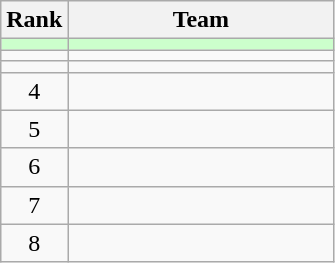<table class="wikitable">
<tr>
<th>Rank</th>
<th style="width:170px;">Team</th>
</tr>
<tr style="background:#ccffcc;">
<td align=center></td>
<td></td>
</tr>
<tr>
<td align=center></td>
<td></td>
</tr>
<tr>
<td align=center></td>
<td></td>
</tr>
<tr>
<td align=center>4</td>
<td></td>
</tr>
<tr>
<td align=center>5</td>
<td></td>
</tr>
<tr>
<td align=center>6</td>
<td></td>
</tr>
<tr>
<td align=center>7</td>
<td></td>
</tr>
<tr>
<td align=center>8</td>
<td></td>
</tr>
</table>
